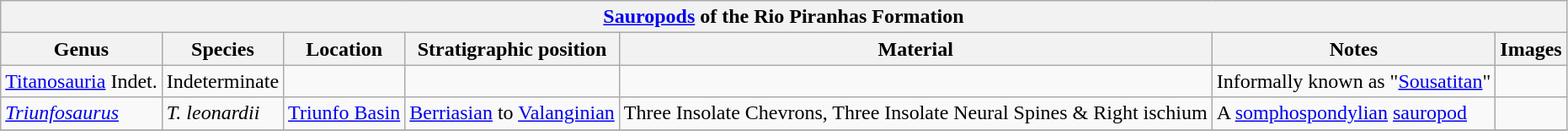<table class="wikitable" align="center">
<tr>
<th colspan="7" align="center"><a href='#'>Sauropods</a> of the Rio Piranhas Formation</th>
</tr>
<tr>
<th>Genus</th>
<th>Species</th>
<th>Location</th>
<th>Stratigraphic position</th>
<th>Material</th>
<th>Notes</th>
<th>Images</th>
</tr>
<tr>
<td><a href='#'>Titanosauria</a> Indet.</td>
<td>Indeterminate</td>
<td></td>
<td></td>
<td></td>
<td>Informally known as "<a href='#'>Sousatitan</a>"</td>
<td></td>
</tr>
<tr>
<td><em><a href='#'>Triunfosaurus</a></em></td>
<td><em>T. leonardii</em></td>
<td><a href='#'>Triunfo Basin</a></td>
<td><a href='#'>Berriasian</a> to <a href='#'>Valanginian</a></td>
<td>Three Insolate Chevrons, Three Insolate Neural Spines & Right ischium</td>
<td>A <a href='#'>somphospondylian</a> <a href='#'>sauropod</a></td>
<td></td>
</tr>
<tr>
</tr>
</table>
